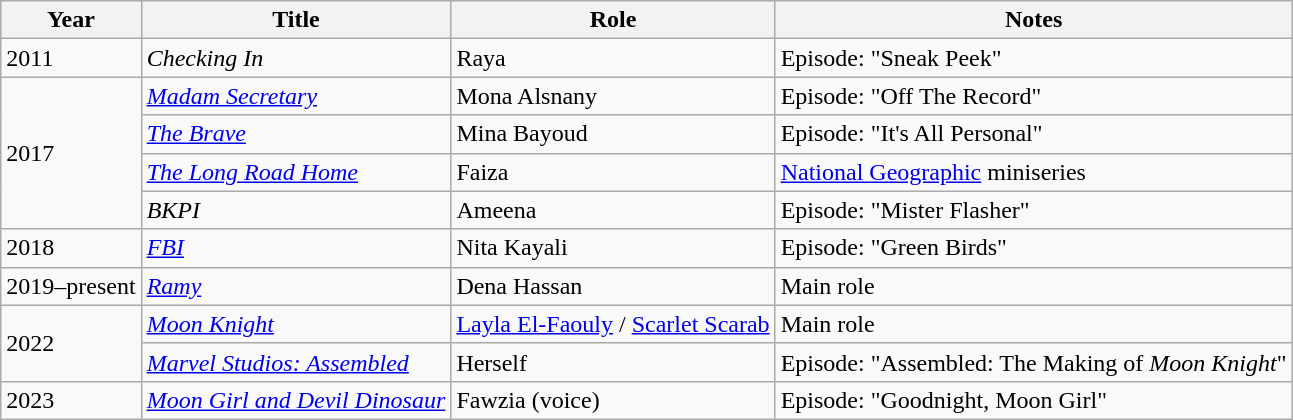<table class="wikitable sortable">
<tr>
<th>Year</th>
<th>Title</th>
<th>Role</th>
<th class=unsortable>Notes</th>
</tr>
<tr>
<td>2011</td>
<td><em>Checking In</em></td>
<td>Raya</td>
<td>Episode: "Sneak Peek"</td>
</tr>
<tr>
<td rowspan="4">2017</td>
<td><em><a href='#'>Madam Secretary</a></em></td>
<td>Mona Alsnany</td>
<td>Episode: "Off The Record"</td>
</tr>
<tr>
<td><em><a href='#'>The Brave</a></em></td>
<td>Mina Bayoud</td>
<td>Episode: "It's All Personal"</td>
</tr>
<tr>
<td><em><a href='#'>The Long Road Home</a></em></td>
<td>Faiza</td>
<td><a href='#'>National Geographic</a> miniseries</td>
</tr>
<tr>
<td><em>BKPI</em></td>
<td>Ameena</td>
<td>Episode: "Mister Flasher"</td>
</tr>
<tr>
<td>2018</td>
<td><a href='#'><em>FBI</em></a></td>
<td>Nita Kayali</td>
<td>Episode: "Green Birds"</td>
</tr>
<tr>
<td>2019–present</td>
<td><em><a href='#'>Ramy</a></em></td>
<td>Dena Hassan</td>
<td>Main role</td>
</tr>
<tr>
<td rowspan="2">2022</td>
<td><em><a href='#'>Moon Knight</a></em></td>
<td><a href='#'>Layla El-Faouly</a> / <a href='#'>Scarlet Scarab</a></td>
<td>Main role</td>
</tr>
<tr>
<td><em><a href='#'>Marvel Studios: Assembled</a></em></td>
<td>Herself</td>
<td>Episode: "Assembled: The Making of <em>Moon Knight</em>"</td>
</tr>
<tr>
<td>2023</td>
<td><em><a href='#'>Moon Girl and Devil Dinosaur</a></em></td>
<td>Fawzia (voice)</td>
<td>Episode: "Goodnight, Moon Girl"</td>
</tr>
</table>
